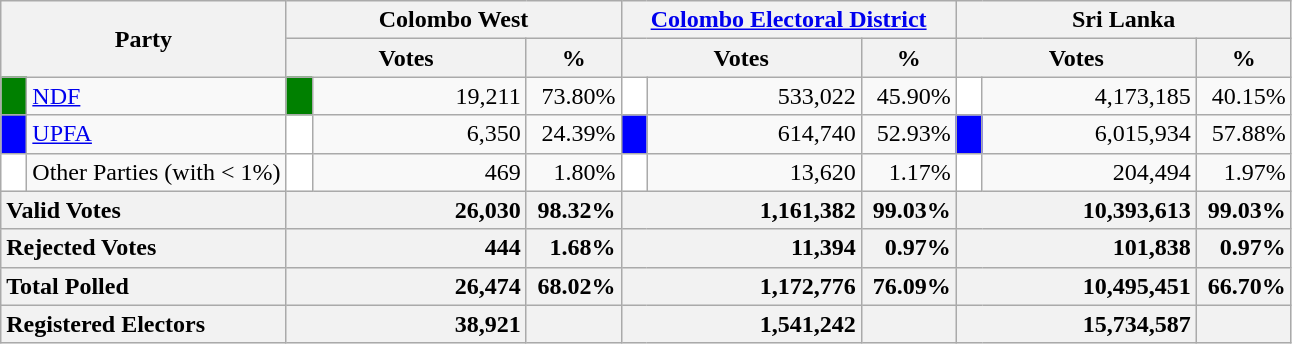<table class="wikitable">
<tr>
<th colspan="2" width="144px"rowspan="2">Party</th>
<th colspan="3" width="216px">Colombo West</th>
<th colspan="3" width="216px"><a href='#'>Colombo Electoral District</a></th>
<th colspan="3" width="216px">Sri Lanka</th>
</tr>
<tr>
<th colspan="2" width="144px">Votes</th>
<th>%</th>
<th colspan="2" width="144px">Votes</th>
<th>%</th>
<th colspan="2" width="144px">Votes</th>
<th>%</th>
</tr>
<tr>
<td style="background-color:green;" width="10px"></td>
<td style="text-align:left;"><a href='#'>NDF</a></td>
<td style="background-color:green;" width="10px"></td>
<td style="text-align:right;">19,211</td>
<td style="text-align:right;">73.80%</td>
<td style="background-color:white;" width="10px"></td>
<td style="text-align:right;">533,022</td>
<td style="text-align:right;">45.90%</td>
<td style="background-color:white;" width="10px"></td>
<td style="text-align:right;">4,173,185</td>
<td style="text-align:right;">40.15%</td>
</tr>
<tr>
<td style="background-color:blue;" width="10px"></td>
<td style="text-align:left;"><a href='#'>UPFA</a></td>
<td style="background-color:white;" width="10px"></td>
<td style="text-align:right;">6,350</td>
<td style="text-align:right;">24.39%</td>
<td style="background-color:blue;" width="10px"></td>
<td style="text-align:right;">614,740</td>
<td style="text-align:right;">52.93%</td>
<td style="background-color:blue;" width="10px"></td>
<td style="text-align:right;">6,015,934</td>
<td style="text-align:right;">57.88%</td>
</tr>
<tr>
<td style="background-color:white;" width="10px"></td>
<td style="text-align:left;">Other Parties (with < 1%)</td>
<td style="background-color:white;" width="10px"></td>
<td style="text-align:right;">469</td>
<td style="text-align:right;">1.80%</td>
<td style="background-color:white;" width="10px"></td>
<td style="text-align:right;">13,620</td>
<td style="text-align:right;">1.17%</td>
<td style="background-color:white;" width="10px"></td>
<td style="text-align:right;">204,494</td>
<td style="text-align:right;">1.97%</td>
</tr>
<tr>
<th colspan="2" width="144px"style="text-align:left;">Valid Votes</th>
<th style="text-align:right;"colspan="2" width="144px">26,030</th>
<th style="text-align:right;">98.32%</th>
<th style="text-align:right;"colspan="2" width="144px">1,161,382</th>
<th style="text-align:right;">99.03%</th>
<th style="text-align:right;"colspan="2" width="144px">10,393,613</th>
<th style="text-align:right;">99.03%</th>
</tr>
<tr>
<th colspan="2" width="144px"style="text-align:left;">Rejected Votes</th>
<th style="text-align:right;"colspan="2" width="144px">444</th>
<th style="text-align:right;">1.68%</th>
<th style="text-align:right;"colspan="2" width="144px">11,394</th>
<th style="text-align:right;">0.97%</th>
<th style="text-align:right;"colspan="2" width="144px">101,838</th>
<th style="text-align:right;">0.97%</th>
</tr>
<tr>
<th colspan="2" width="144px"style="text-align:left;">Total Polled</th>
<th style="text-align:right;"colspan="2" width="144px">26,474</th>
<th style="text-align:right;">68.02%</th>
<th style="text-align:right;"colspan="2" width="144px">1,172,776</th>
<th style="text-align:right;">76.09%</th>
<th style="text-align:right;"colspan="2" width="144px">10,495,451</th>
<th style="text-align:right;">66.70%</th>
</tr>
<tr>
<th colspan="2" width="144px"style="text-align:left;">Registered Electors</th>
<th style="text-align:right;"colspan="2" width="144px">38,921</th>
<th></th>
<th style="text-align:right;"colspan="2" width="144px">1,541,242</th>
<th></th>
<th style="text-align:right;"colspan="2" width="144px">15,734,587</th>
<th></th>
</tr>
</table>
